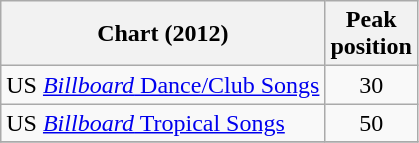<table class="wikitable sortable">
<tr>
<th>Chart (2012)</th>
<th align="center">Peak<br>position</th>
</tr>
<tr>
<td>US <a href='#'><em>Billboard</em> Dance/Club Songs</a></td>
<td align="center">30</td>
</tr>
<tr>
<td>US <a href='#'><em>Billboard</em> Tropical Songs</a></td>
<td align="center">50</td>
</tr>
<tr>
</tr>
</table>
